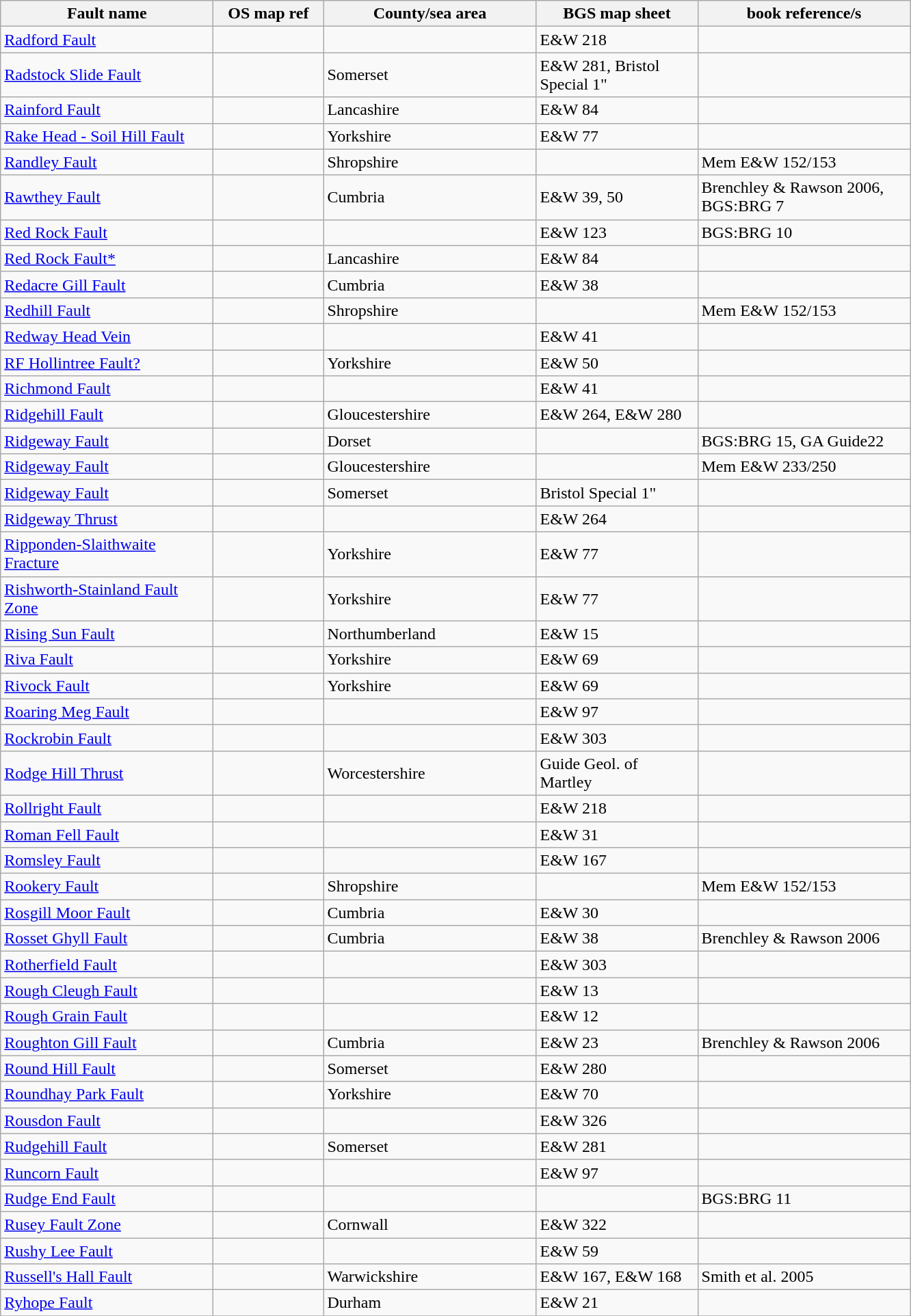<table class="wikitable">
<tr>
<th width="200pt">Fault name</th>
<th width="100pt">OS map ref</th>
<th width="200pt">County/sea area</th>
<th width="150pt">BGS map sheet</th>
<th width="200pt">book reference/s</th>
</tr>
<tr>
<td><a href='#'>Radford Fault</a></td>
<td></td>
<td></td>
<td>E&W 218</td>
<td></td>
</tr>
<tr>
<td><a href='#'>Radstock Slide Fault</a></td>
<td></td>
<td>Somerset</td>
<td>E&W 281, Bristol Special 1"</td>
<td></td>
</tr>
<tr>
<td><a href='#'>Rainford Fault</a></td>
<td></td>
<td>Lancashire</td>
<td>E&W 84</td>
<td></td>
</tr>
<tr>
<td><a href='#'>Rake Head - Soil Hill Fault</a></td>
<td></td>
<td>Yorkshire</td>
<td>E&W 77</td>
<td></td>
</tr>
<tr>
<td><a href='#'>Randley Fault</a></td>
<td></td>
<td>Shropshire</td>
<td></td>
<td>Mem E&W 152/153</td>
</tr>
<tr>
<td><a href='#'>Rawthey Fault</a></td>
<td></td>
<td>Cumbria</td>
<td>E&W 39, 50</td>
<td>Brenchley & Rawson 2006, BGS:BRG 7</td>
</tr>
<tr>
<td><a href='#'>Red Rock Fault</a></td>
<td></td>
<td></td>
<td>E&W 123</td>
<td>BGS:BRG 10</td>
</tr>
<tr>
<td><a href='#'>Red Rock Fault*</a></td>
<td></td>
<td>Lancashire</td>
<td>E&W 84</td>
<td></td>
</tr>
<tr>
<td><a href='#'>Redacre Gill Fault</a></td>
<td></td>
<td>Cumbria</td>
<td>E&W 38</td>
<td></td>
</tr>
<tr>
<td><a href='#'>Redhill Fault</a></td>
<td></td>
<td>Shropshire</td>
<td></td>
<td>Mem E&W 152/153</td>
</tr>
<tr>
<td><a href='#'>Redway Head Vein</a></td>
<td></td>
<td></td>
<td>E&W 41</td>
<td></td>
</tr>
<tr>
<td><a href='#'>RF Hollintree Fault?</a></td>
<td></td>
<td>Yorkshire</td>
<td>E&W 50</td>
<td></td>
</tr>
<tr>
<td><a href='#'>Richmond Fault</a></td>
<td></td>
<td></td>
<td>E&W 41</td>
<td></td>
</tr>
<tr>
<td><a href='#'>Ridgehill Fault</a></td>
<td></td>
<td>Gloucestershire</td>
<td>E&W 264, E&W 280</td>
<td></td>
</tr>
<tr>
<td><a href='#'>Ridgeway Fault</a></td>
<td></td>
<td>Dorset</td>
<td></td>
<td>BGS:BRG 15, GA Guide22</td>
</tr>
<tr>
<td><a href='#'>Ridgeway Fault</a></td>
<td></td>
<td>Gloucestershire</td>
<td></td>
<td>Mem E&W 233/250</td>
</tr>
<tr>
<td><a href='#'>Ridgeway Fault</a></td>
<td></td>
<td>Somerset</td>
<td>Bristol Special 1"</td>
<td></td>
</tr>
<tr>
<td><a href='#'>Ridgeway Thrust</a></td>
<td></td>
<td></td>
<td>E&W 264</td>
<td></td>
</tr>
<tr>
<td><a href='#'>Ripponden-Slaithwaite Fracture</a></td>
<td></td>
<td>Yorkshire</td>
<td>E&W 77</td>
<td></td>
</tr>
<tr>
<td><a href='#'>Rishworth-Stainland Fault Zone</a></td>
<td></td>
<td>Yorkshire</td>
<td>E&W 77</td>
<td></td>
</tr>
<tr>
<td><a href='#'>Rising Sun Fault</a></td>
<td></td>
<td>Northumberland</td>
<td>E&W 15</td>
<td></td>
</tr>
<tr>
<td><a href='#'>Riva Fault</a></td>
<td></td>
<td>Yorkshire</td>
<td>E&W 69</td>
<td></td>
</tr>
<tr>
<td><a href='#'>Rivock Fault</a></td>
<td></td>
<td>Yorkshire</td>
<td>E&W 69</td>
<td></td>
</tr>
<tr>
<td><a href='#'>Roaring Meg Fault</a></td>
<td></td>
<td></td>
<td>E&W 97</td>
<td></td>
</tr>
<tr>
<td><a href='#'>Rockrobin Fault</a></td>
<td></td>
<td></td>
<td>E&W 303</td>
<td></td>
</tr>
<tr>
<td><a href='#'>Rodge Hill Thrust</a></td>
<td></td>
<td>Worcestershire</td>
<td>Guide Geol. of Martley</td>
<td></td>
</tr>
<tr>
<td><a href='#'>Rollright Fault</a></td>
<td></td>
<td></td>
<td>E&W 218</td>
<td></td>
</tr>
<tr>
<td><a href='#'>Roman Fell Fault</a></td>
<td></td>
<td></td>
<td>E&W 31</td>
<td></td>
</tr>
<tr>
<td><a href='#'>Romsley Fault</a></td>
<td></td>
<td></td>
<td>E&W 167</td>
<td></td>
</tr>
<tr>
<td><a href='#'>Rookery Fault</a></td>
<td></td>
<td>Shropshire</td>
<td></td>
<td>Mem E&W 152/153</td>
</tr>
<tr>
<td><a href='#'>Rosgill Moor Fault</a></td>
<td></td>
<td>Cumbria</td>
<td>E&W 30</td>
<td></td>
</tr>
<tr>
<td><a href='#'>Rosset Ghyll Fault</a></td>
<td></td>
<td>Cumbria</td>
<td>E&W 38</td>
<td>Brenchley & Rawson 2006</td>
</tr>
<tr>
<td><a href='#'>Rotherfield Fault</a></td>
<td></td>
<td></td>
<td>E&W 303</td>
<td></td>
</tr>
<tr>
<td><a href='#'>Rough Cleugh Fault</a></td>
<td></td>
<td></td>
<td>E&W 13</td>
<td></td>
</tr>
<tr>
<td><a href='#'>Rough Grain Fault</a></td>
<td></td>
<td></td>
<td>E&W 12</td>
<td></td>
</tr>
<tr>
<td><a href='#'>Roughton Gill Fault</a></td>
<td></td>
<td>Cumbria</td>
<td>E&W 23</td>
<td>Brenchley & Rawson 2006</td>
</tr>
<tr>
<td><a href='#'>Round Hill Fault</a></td>
<td></td>
<td>Somerset</td>
<td>E&W 280</td>
<td></td>
</tr>
<tr>
<td><a href='#'>Roundhay Park Fault</a></td>
<td></td>
<td>Yorkshire</td>
<td>E&W 70</td>
<td></td>
</tr>
<tr>
<td><a href='#'>Rousdon Fault</a></td>
<td></td>
<td></td>
<td>E&W 326</td>
<td></td>
</tr>
<tr>
<td><a href='#'>Rudgehill Fault</a></td>
<td></td>
<td>Somerset</td>
<td>E&W 281</td>
<td></td>
</tr>
<tr>
<td><a href='#'>Runcorn Fault</a></td>
<td></td>
<td></td>
<td>E&W 97</td>
<td></td>
</tr>
<tr>
<td><a href='#'>Rudge End Fault</a></td>
<td></td>
<td></td>
<td></td>
<td>BGS:BRG 11</td>
</tr>
<tr>
<td><a href='#'>Rusey Fault Zone</a></td>
<td></td>
<td>Cornwall</td>
<td>E&W 322</td>
<td></td>
</tr>
<tr>
<td><a href='#'>Rushy Lee Fault</a></td>
<td></td>
<td></td>
<td>E&W 59</td>
<td></td>
</tr>
<tr>
<td><a href='#'>Russell's Hall Fault</a></td>
<td></td>
<td>Warwickshire</td>
<td>E&W 167, E&W 168</td>
<td>Smith et al. 2005</td>
</tr>
<tr>
<td><a href='#'>Ryhope Fault</a></td>
<td></td>
<td>Durham</td>
<td>E&W 21</td>
<td></td>
</tr>
<tr>
</tr>
</table>
